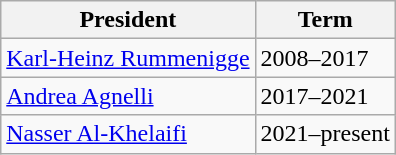<table class="wikitable">
<tr>
<th>President</th>
<th>Term</th>
</tr>
<tr>
<td> <a href='#'>Karl-Heinz Rummenigge</a></td>
<td>2008–2017</td>
</tr>
<tr>
<td> <a href='#'>Andrea Agnelli</a></td>
<td>2017–2021</td>
</tr>
<tr>
<td> <a href='#'>Nasser Al-Khelaifi</a></td>
<td>2021–present</td>
</tr>
</table>
